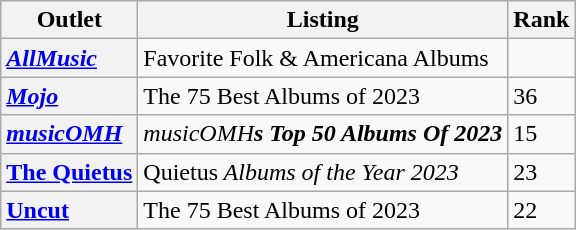<table class="wikitable plainrowheaders sortable">
<tr>
<th scope="col">Outlet</th>
<th scope="col">Listing</th>
<th scope="col">Rank</th>
</tr>
<tr>
<th scope="row" style="text-align:left;"><em><a href='#'>AllMusic</a></em></th>
<td>Favorite Folk & Americana Albums</td>
<td></td>
</tr>
<tr>
<th scope="row" style="text-align:left;"><em><a href='#'>Mojo</a></em></th>
<td>The 75 Best Albums of 2023</td>
<td>36</td>
</tr>
<tr>
<th scope="row" style="text-align:left;"><em><a href='#'>musicOMH</a></em></th>
<td><em>musicOMH<strong>s Top 50 Albums Of 2023</td>
<td>15</td>
</tr>
<tr>
<th scope="row" style="text-align:left;"></em><a href='#'>The Quietus</a><em></th>
<td></em>Quietus<em> Albums of the Year 2023</td>
<td>23</td>
</tr>
<tr>
<th scope="row" style="text-align:left;"></em><a href='#'>Uncut</a><em></th>
<td>The 75 Best Albums of 2023</td>
<td>22</td>
</tr>
</table>
